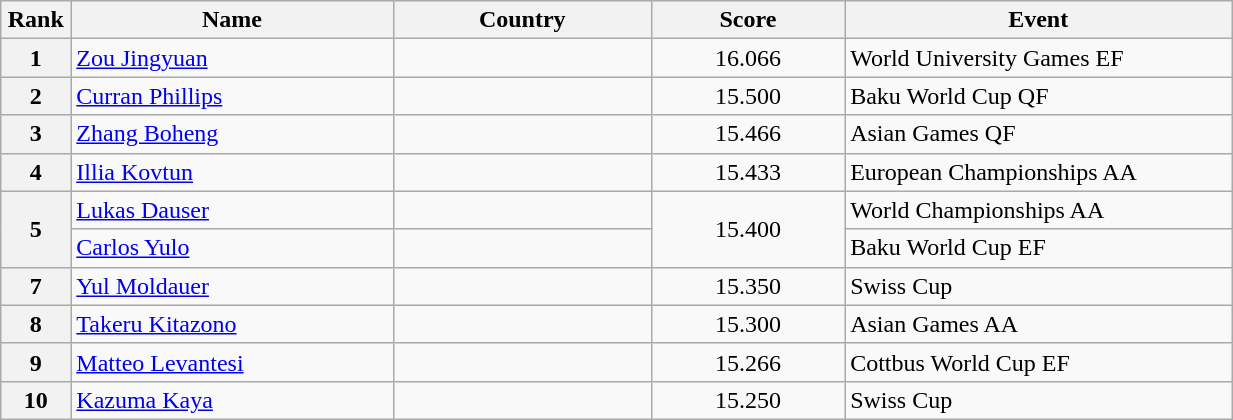<table class="wikitable sortable" style="width:65%;">
<tr>
<th style="text-align:center; width:5%;">Rank</th>
<th style="text-align:center; width:25%;">Name</th>
<th style="text-align:center; width:20%;">Country</th>
<th style="text-align:center; width:15%;">Score</th>
<th style="text-align:center; width:30%;">Event</th>
</tr>
<tr>
<th>1</th>
<td><a href='#'>Zou Jingyuan</a></td>
<td></td>
<td align="center">16.066</td>
<td>World University Games EF</td>
</tr>
<tr>
<th>2</th>
<td><a href='#'>Curran Phillips</a></td>
<td></td>
<td align="center">15.500</td>
<td>Baku World Cup QF</td>
</tr>
<tr>
<th>3</th>
<td><a href='#'>Zhang Boheng</a></td>
<td></td>
<td align="center">15.466</td>
<td>Asian Games QF</td>
</tr>
<tr>
<th>4</th>
<td><a href='#'>Illia Kovtun</a></td>
<td></td>
<td align="center">15.433</td>
<td>European Championships AA</td>
</tr>
<tr>
<th rowspan="2">5</th>
<td><a href='#'>Lukas Dauser</a></td>
<td></td>
<td rowspan="2" align="center">15.400</td>
<td>World Championships AA</td>
</tr>
<tr>
<td><a href='#'>Carlos Yulo</a></td>
<td></td>
<td>Baku World Cup EF</td>
</tr>
<tr>
<th>7</th>
<td><a href='#'>Yul Moldauer</a></td>
<td></td>
<td align="center">15.350</td>
<td>Swiss Cup</td>
</tr>
<tr>
<th>8</th>
<td><a href='#'>Takeru Kitazono</a></td>
<td></td>
<td align="center">15.300</td>
<td>Asian Games AA</td>
</tr>
<tr>
<th>9</th>
<td><a href='#'>Matteo Levantesi</a></td>
<td></td>
<td align="center">15.266</td>
<td>Cottbus World Cup EF</td>
</tr>
<tr>
<th>10</th>
<td><a href='#'>Kazuma Kaya</a></td>
<td></td>
<td align="center">15.250</td>
<td>Swiss Cup</td>
</tr>
</table>
